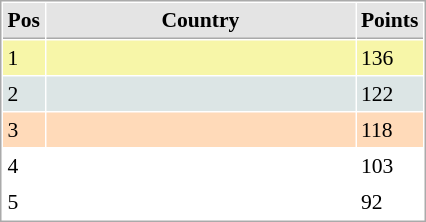<table cellspacing="1" cellpadding="3" style="border:1px solid #aaa; font-size:90%;">
<tr style="background:#e4e4e4;">
<th style="border-bottom:1px solid #aaa; width:10px;">Pos</th>
<th style="border-bottom:1px solid #aaa; width:200px;">Country</th>
<th style="border-bottom:1px solid #aaa; width:20px;">Points</th>
</tr>
<tr style="background:#f7f6a8;">
<td>1</td>
<td></td>
<td>136</td>
</tr>
<tr style="background:#dce5e5;">
<td>2</td>
<td></td>
<td>122</td>
</tr>
<tr style="background:#ffdab9;">
<td>3</td>
<td></td>
<td>118</td>
</tr>
<tr>
<td>4</td>
<td></td>
<td>103</td>
</tr>
<tr>
<td>5</td>
<td></td>
<td>92</td>
</tr>
</table>
